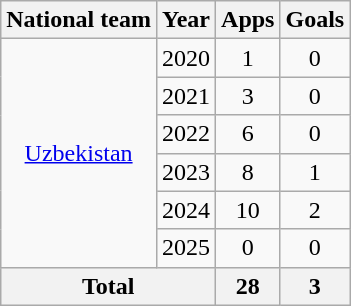<table class="wikitable" style="text-align:center">
<tr>
<th>National team</th>
<th>Year</th>
<th>Apps</th>
<th>Goals</th>
</tr>
<tr>
<td rowspan=6><a href='#'>Uzbekistan</a></td>
<td>2020</td>
<td>1</td>
<td>0</td>
</tr>
<tr>
<td>2021</td>
<td>3</td>
<td>0</td>
</tr>
<tr>
<td>2022</td>
<td>6</td>
<td>0</td>
</tr>
<tr>
<td>2023</td>
<td>8</td>
<td>1</td>
</tr>
<tr>
<td>2024</td>
<td>10</td>
<td>2</td>
</tr>
<tr>
<td>2025</td>
<td>0</td>
<td>0</td>
</tr>
<tr>
<th colspan=2>Total</th>
<th>28</th>
<th>3</th>
</tr>
</table>
